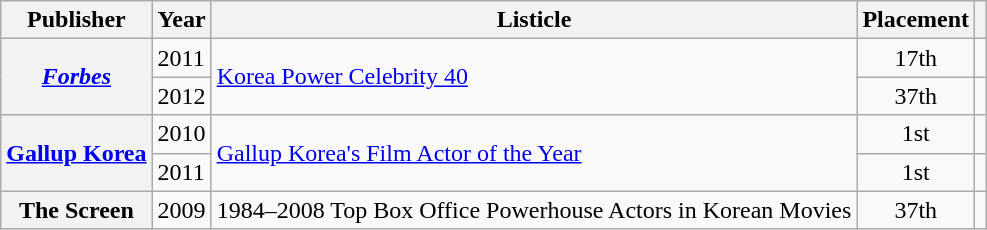<table class="wikitable plainrowheaders sortable">
<tr>
<th scope="col">Publisher</th>
<th scope="col">Year</th>
<th scope="col">Listicle</th>
<th scope="col">Placement</th>
<th scope="col" class="unsortable"></th>
</tr>
<tr>
<th scope="row" rowspan="2"><em><a href='#'>Forbes</a></em></th>
<td>2011</td>
<td rowspan="2"><a href='#'>Korea Power Celebrity 40</a></td>
<td style="text-align:center">17th</td>
<td style="text-align:center"></td>
</tr>
<tr>
<td>2012</td>
<td style="text-align:center">37th</td>
<td style="text-align:center"></td>
</tr>
<tr>
<th scope="row" rowspan="2"><a href='#'>Gallup Korea</a></th>
<td>2010</td>
<td rowspan="2"><a href='#'>Gallup Korea's Film Actor of the Year</a></td>
<td style="text-align:center">1st</td>
<td style="text-align:center"></td>
</tr>
<tr>
<td>2011</td>
<td style="text-align:center">1st</td>
<td style="text-align:center"></td>
</tr>
<tr>
<th scope="row">The Screen</th>
<td>2009</td>
<td>1984–2008 Top Box Office Powerhouse Actors in Korean Movies</td>
<td style="text-align:center">37th</td>
<td style="text-align:center"></td>
</tr>
</table>
